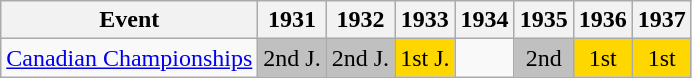<table class="wikitable">
<tr>
<th>Event</th>
<th>1931</th>
<th>1932</th>
<th>1933</th>
<th>1934</th>
<th>1935</th>
<th>1936</th>
<th>1937</th>
</tr>
<tr>
<td><a href='#'>Canadian Championships</a></td>
<td align="center" bgcolor="silver">2nd J.</td>
<td align="center" bgcolor="silver">2nd J.</td>
<td align="center" bgcolor="gold">1st J.</td>
<td></td>
<td align="center" bgcolor="silver">2nd</td>
<td align="center" bgcolor="gold">1st</td>
<td align="center" bgcolor="gold">1st</td>
</tr>
</table>
